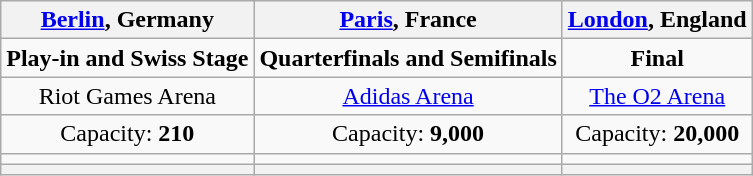<table class="wikitable" style="text-align:center">
<tr>
<th><a href='#'>Berlin</a>, Germany</th>
<th><a href='#'>Paris</a>, France</th>
<th><a href='#'>London</a>, England</th>
</tr>
<tr>
<td><strong>Play-in and Swiss Stage</strong></td>
<td><strong>Quarterfinals and Semifinals</strong></td>
<td><strong>Final</strong></td>
</tr>
<tr>
<td>Riot Games Arena</td>
<td><a href='#'>Adidas Arena</a></td>
<td><a href='#'>The O2 Arena</a></td>
</tr>
<tr>
<td>Capacity: <strong>210</strong></td>
<td>Capacity: <strong>9,000</strong></td>
<td>Capacity: <strong>20,000</strong></td>
</tr>
<tr>
<td></td>
<td></td>
<td></td>
</tr>
<tr>
<th></th>
<th></th>
<th></th>
</tr>
</table>
